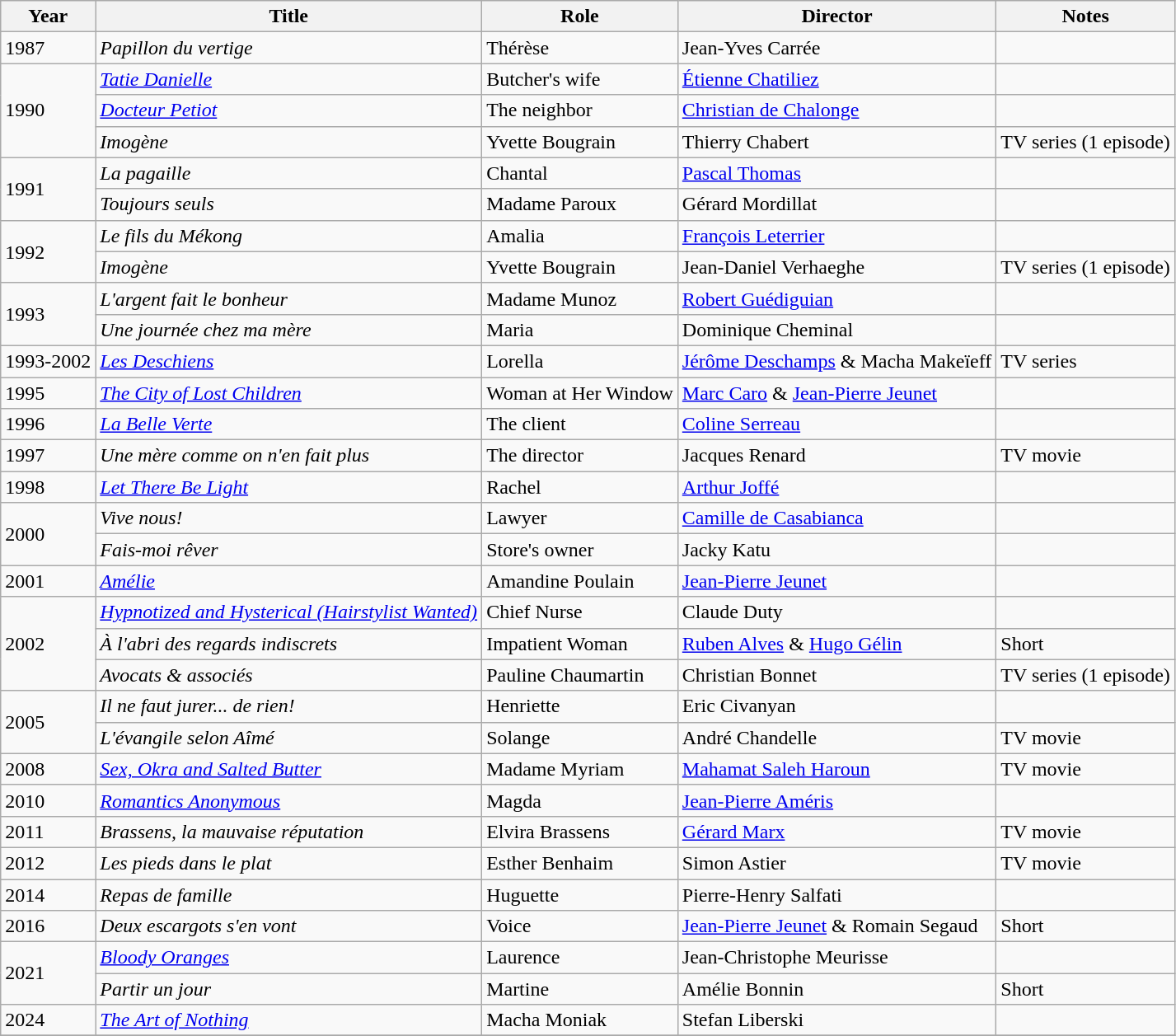<table class="wikitable sortable">
<tr>
<th>Year</th>
<th>Title</th>
<th>Role</th>
<th>Director</th>
<th class="unsortable">Notes</th>
</tr>
<tr>
<td>1987</td>
<td><em>Papillon du vertige</em></td>
<td>Thérèse</td>
<td>Jean-Yves Carrée</td>
<td></td>
</tr>
<tr>
<td rowspan=3>1990</td>
<td><em><a href='#'>Tatie Danielle</a></em></td>
<td>Butcher's wife</td>
<td><a href='#'>Étienne Chatiliez</a></td>
<td></td>
</tr>
<tr>
<td><em><a href='#'>Docteur Petiot</a></em></td>
<td>The neighbor</td>
<td><a href='#'>Christian de Chalonge</a></td>
<td></td>
</tr>
<tr>
<td><em>Imogène</em></td>
<td>Yvette Bougrain</td>
<td>Thierry Chabert</td>
<td>TV series (1 episode)</td>
</tr>
<tr>
<td rowspan=2>1991</td>
<td><em>La pagaille</em></td>
<td>Chantal</td>
<td><a href='#'>Pascal Thomas</a></td>
<td></td>
</tr>
<tr>
<td><em>Toujours seuls</em></td>
<td>Madame Paroux</td>
<td>Gérard Mordillat</td>
<td></td>
</tr>
<tr>
<td rowspan=2>1992</td>
<td><em>Le fils du Mékong</em></td>
<td>Amalia</td>
<td><a href='#'>François Leterrier</a></td>
<td></td>
</tr>
<tr>
<td><em>Imogène</em></td>
<td>Yvette Bougrain</td>
<td>Jean-Daniel Verhaeghe</td>
<td>TV series (1 episode)</td>
</tr>
<tr>
<td rowspan=2>1993</td>
<td><em>L'argent fait le bonheur</em></td>
<td>Madame Munoz</td>
<td><a href='#'>Robert Guédiguian</a></td>
<td></td>
</tr>
<tr>
<td><em>Une journée chez ma mère</em></td>
<td>Maria</td>
<td>Dominique Cheminal</td>
<td></td>
</tr>
<tr>
<td>1993-2002</td>
<td><em><a href='#'>Les Deschiens</a></em></td>
<td>Lorella</td>
<td><a href='#'>Jérôme Deschamps</a> & Macha Makeïeff</td>
<td>TV series</td>
</tr>
<tr>
<td>1995</td>
<td><em><a href='#'>The City of Lost Children</a></em></td>
<td>Woman at Her Window</td>
<td><a href='#'>Marc Caro</a> & <a href='#'>Jean-Pierre Jeunet</a></td>
<td></td>
</tr>
<tr>
<td>1996</td>
<td><em><a href='#'>La Belle Verte</a></em></td>
<td>The client</td>
<td><a href='#'>Coline Serreau</a></td>
<td></td>
</tr>
<tr>
<td>1997</td>
<td><em>Une mère comme on n'en fait plus</em></td>
<td>The director</td>
<td>Jacques Renard</td>
<td>TV movie</td>
</tr>
<tr>
<td>1998</td>
<td><em><a href='#'>Let There Be Light</a></em></td>
<td>Rachel</td>
<td><a href='#'>Arthur Joffé</a></td>
<td></td>
</tr>
<tr>
<td rowspan=2>2000</td>
<td><em>Vive nous!</em></td>
<td>Lawyer</td>
<td><a href='#'>Camille de Casabianca</a></td>
<td></td>
</tr>
<tr>
<td><em>Fais-moi rêver</em></td>
<td>Store's owner</td>
<td>Jacky Katu</td>
<td></td>
</tr>
<tr>
<td>2001</td>
<td><em><a href='#'>Amélie</a></em></td>
<td>Amandine Poulain</td>
<td><a href='#'>Jean-Pierre Jeunet</a></td>
<td></td>
</tr>
<tr>
<td rowspan=3>2002</td>
<td><em><a href='#'>Hypnotized and Hysterical (Hairstylist Wanted)</a></em></td>
<td>Chief Nurse</td>
<td>Claude Duty</td>
<td></td>
</tr>
<tr>
<td><em>À l'abri des regards indiscrets</em></td>
<td>Impatient Woman</td>
<td><a href='#'>Ruben Alves</a> & <a href='#'>Hugo Gélin</a></td>
<td>Short</td>
</tr>
<tr>
<td><em>Avocats & associés</em></td>
<td>Pauline Chaumartin</td>
<td>Christian Bonnet</td>
<td>TV series (1 episode)</td>
</tr>
<tr>
<td rowspan=2>2005</td>
<td><em>Il ne faut jurer... de rien!</em></td>
<td>Henriette</td>
<td>Eric Civanyan</td>
<td></td>
</tr>
<tr>
<td><em>L'évangile selon Aîmé</em></td>
<td>Solange</td>
<td>André Chandelle</td>
<td>TV movie</td>
</tr>
<tr>
<td>2008</td>
<td><em><a href='#'>Sex, Okra and Salted Butter</a></em></td>
<td>Madame Myriam</td>
<td><a href='#'>Mahamat Saleh Haroun</a></td>
<td>TV movie</td>
</tr>
<tr>
<td>2010</td>
<td><em><a href='#'>Romantics Anonymous</a></em></td>
<td>Magda</td>
<td><a href='#'>Jean-Pierre Améris</a></td>
<td></td>
</tr>
<tr>
<td>2011</td>
<td><em>Brassens, la mauvaise réputation</em></td>
<td>Elvira Brassens</td>
<td><a href='#'>Gérard Marx</a></td>
<td>TV movie</td>
</tr>
<tr>
<td>2012</td>
<td><em>Les pieds dans le plat</em></td>
<td>Esther Benhaim</td>
<td>Simon Astier</td>
<td>TV movie</td>
</tr>
<tr>
<td>2014</td>
<td><em>Repas de famille</em></td>
<td>Huguette</td>
<td>Pierre-Henry Salfati</td>
<td></td>
</tr>
<tr>
<td>2016</td>
<td><em>Deux escargots s'en vont</em></td>
<td>Voice</td>
<td><a href='#'>Jean-Pierre Jeunet</a> & Romain Segaud</td>
<td>Short</td>
</tr>
<tr>
<td rowspan=2>2021</td>
<td><em><a href='#'>Bloody Oranges</a></em></td>
<td>Laurence</td>
<td>Jean-Christophe Meurisse</td>
<td></td>
</tr>
<tr>
<td><em>Partir un jour</em></td>
<td>Martine</td>
<td>Amélie Bonnin</td>
<td>Short</td>
</tr>
<tr>
<td>2024</td>
<td><em><a href='#'>The Art of Nothing</a></em></td>
<td>Macha Moniak</td>
<td>Stefan Liberski</td>
<td></td>
</tr>
<tr>
</tr>
</table>
